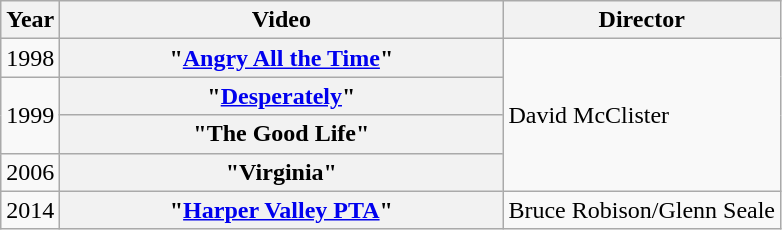<table class="wikitable plainrowheaders">
<tr>
<th>Year</th>
<th style="width:18em;">Video</th>
<th>Director</th>
</tr>
<tr>
<td>1998</td>
<th scope="row">"<a href='#'>Angry All the Time</a>"</th>
<td rowspan="4">David McClister</td>
</tr>
<tr>
<td rowspan="2">1999</td>
<th scope="row">"<a href='#'>Desperately</a>"</th>
</tr>
<tr>
<th scope="row">"The Good Life"</th>
</tr>
<tr>
<td>2006</td>
<th scope="row">"Virginia"</th>
</tr>
<tr>
<td>2014</td>
<th scope="row">"<a href='#'>Harper Valley PTA</a>" </th>
<td>Bruce Robison/Glenn Seale</td>
</tr>
</table>
